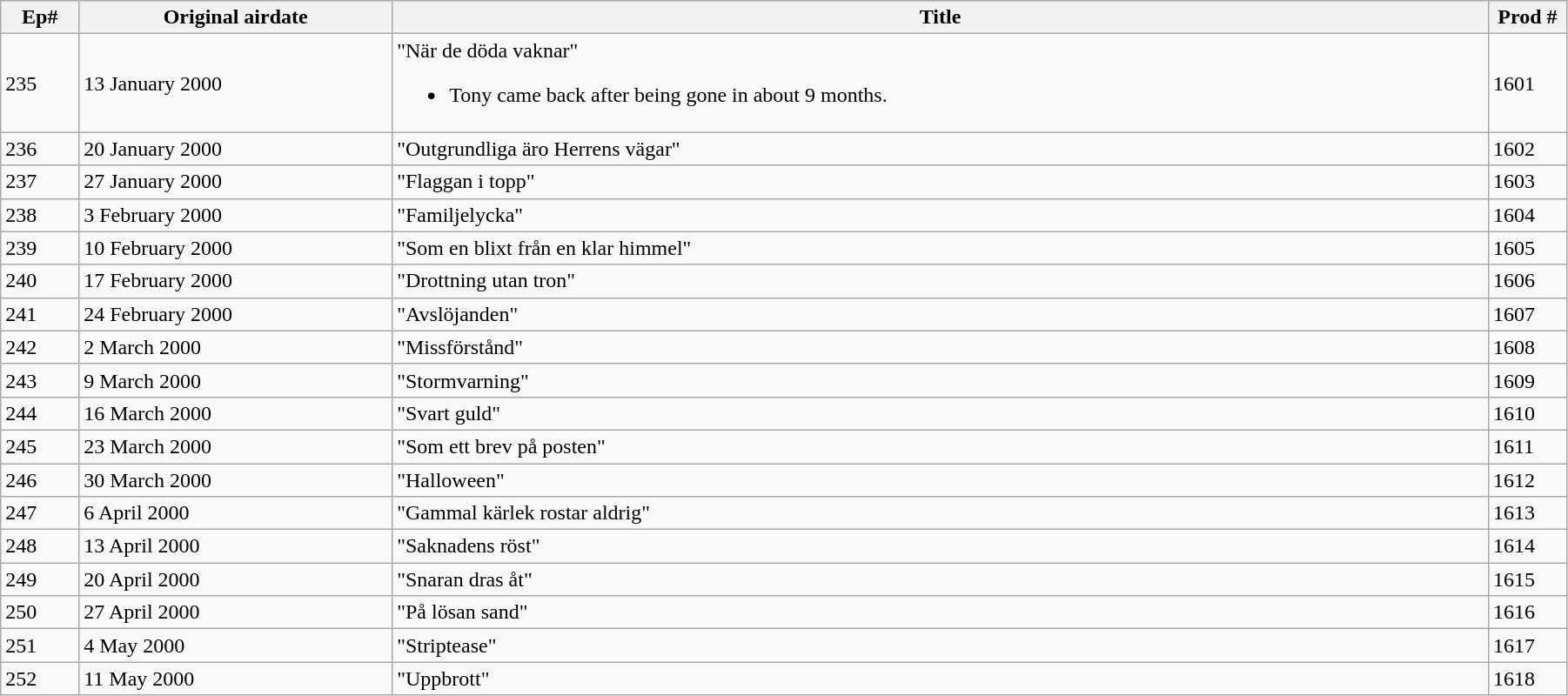<table class="wikitable" width=95%>
<tr>
<th width=5%>Ep#</th>
<th width=20%>Original airdate</th>
<th>Title</th>
<th width=5%>Prod #</th>
</tr>
<tr>
<td>235</td>
<td>13 January 2000</td>
<td>"När de döda vaknar"<br><ul><li>Tony came back after being gone in about 9 months.</li></ul></td>
<td>1601</td>
</tr>
<tr>
<td>236</td>
<td>20 January 2000</td>
<td>"Outgrundliga äro Herrens vägar"</td>
<td>1602</td>
</tr>
<tr>
<td>237</td>
<td>27 January 2000</td>
<td>"Flaggan i topp"</td>
<td>1603</td>
</tr>
<tr>
<td>238</td>
<td>3 February 2000</td>
<td>"Familjelycka"</td>
<td>1604</td>
</tr>
<tr>
<td>239</td>
<td>10 February 2000</td>
<td>"Som en blixt från en klar himmel"</td>
<td>1605</td>
</tr>
<tr>
<td>240</td>
<td>17 February 2000</td>
<td>"Drottning utan tron"</td>
<td>1606</td>
</tr>
<tr>
<td>241</td>
<td>24 February 2000</td>
<td>"Avslöjanden"</td>
<td>1607</td>
</tr>
<tr>
<td>242</td>
<td>2 March 2000</td>
<td>"Missförstånd"</td>
<td>1608</td>
</tr>
<tr>
<td>243</td>
<td>9 March 2000</td>
<td>"Stormvarning"</td>
<td>1609</td>
</tr>
<tr>
<td>244</td>
<td>16 March 2000</td>
<td>"Svart guld"</td>
<td>1610</td>
</tr>
<tr>
<td>245</td>
<td>23 March 2000</td>
<td>"Som ett brev på posten"</td>
<td>1611</td>
</tr>
<tr>
<td>246</td>
<td>30 March 2000</td>
<td>"Halloween"</td>
<td>1612</td>
</tr>
<tr>
<td>247</td>
<td>6 April 2000</td>
<td>"Gammal kärlek rostar aldrig"</td>
<td>1613</td>
</tr>
<tr>
<td>248</td>
<td>13 April 2000</td>
<td>"Saknadens röst"</td>
<td>1614</td>
</tr>
<tr>
<td>249</td>
<td>20 April 2000</td>
<td>"Snaran dras åt"</td>
<td>1615</td>
</tr>
<tr>
<td>250</td>
<td>27 April 2000</td>
<td>"På lösan sand"</td>
<td>1616</td>
</tr>
<tr>
<td>251</td>
<td>4 May 2000</td>
<td>"Striptease"</td>
<td>1617</td>
</tr>
<tr>
<td>252</td>
<td>11 May 2000</td>
<td>"Uppbrott"</td>
<td>1618</td>
</tr>
</table>
